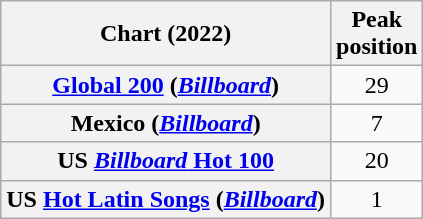<table class="wikitable sortable plainrowheaders" style="text-align:center">
<tr>
<th scope="col">Chart (2022)</th>
<th scope="col">Peak<br>position</th>
</tr>
<tr>
<th scope="row"><a href='#'>Global 200</a> (<em><a href='#'>Billboard</a></em>)</th>
<td>29</td>
</tr>
<tr>
<th scope="row">Mexico (<em><a href='#'>Billboard</a></em>)</th>
<td>7</td>
</tr>
<tr>
<th scope="row">US <a href='#'><em>Billboard</em> Hot 100</a></th>
<td>20</td>
</tr>
<tr>
<th scope="row">US <a href='#'>Hot Latin Songs</a> (<em><a href='#'>Billboard</a></em>)</th>
<td>1</td>
</tr>
</table>
